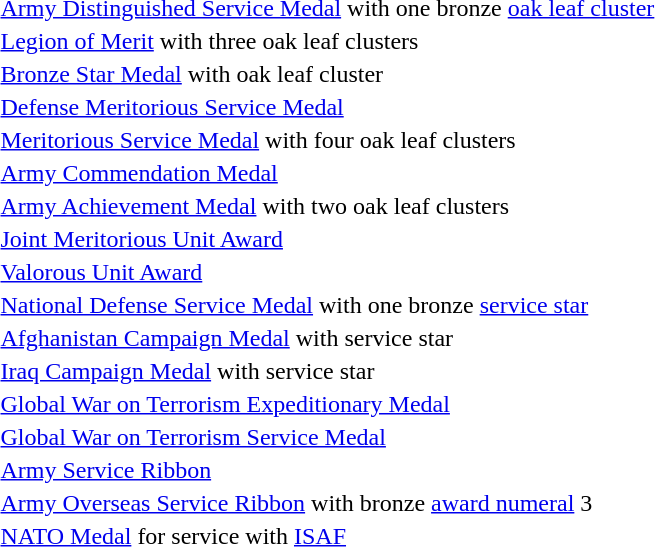<table>
<tr>
<td> <a href='#'>Army Distinguished Service Medal</a> with one bronze <a href='#'>oak leaf cluster</a></td>
</tr>
<tr>
<td><span></span><span></span><span></span> <a href='#'>Legion of Merit</a> with three oak leaf clusters</td>
</tr>
<tr>
<td> <a href='#'>Bronze Star Medal</a> with oak leaf cluster</td>
</tr>
<tr>
<td> <a href='#'>Defense Meritorious Service Medal</a></td>
</tr>
<tr>
<td><span></span><span></span><span></span><span></span> <a href='#'>Meritorious Service Medal</a> with four oak leaf clusters</td>
</tr>
<tr>
<td> <a href='#'>Army Commendation Medal</a></td>
</tr>
<tr>
<td><span></span><span></span> <a href='#'>Army Achievement Medal</a> with two oak leaf clusters</td>
</tr>
<tr>
<td> <a href='#'>Joint Meritorious Unit Award</a></td>
</tr>
<tr>
<td> <a href='#'>Valorous Unit Award</a></td>
</tr>
<tr>
<td> <a href='#'>National Defense Service Medal</a> with one bronze <a href='#'>service star</a></td>
</tr>
<tr>
<td> <a href='#'>Afghanistan Campaign Medal</a> with service star</td>
</tr>
<tr>
<td> <a href='#'>Iraq Campaign Medal</a> with service star</td>
</tr>
<tr>
<td> <a href='#'>Global War on Terrorism Expeditionary Medal</a></td>
</tr>
<tr>
<td> <a href='#'>Global War on Terrorism Service Medal</a></td>
</tr>
<tr>
<td> <a href='#'>Army Service Ribbon</a></td>
</tr>
<tr>
<td><span></span> <a href='#'>Army Overseas Service Ribbon</a> with bronze <a href='#'>award numeral</a> 3</td>
</tr>
<tr>
<td> <a href='#'>NATO Medal</a> for service with <a href='#'>ISAF</a></td>
</tr>
</table>
